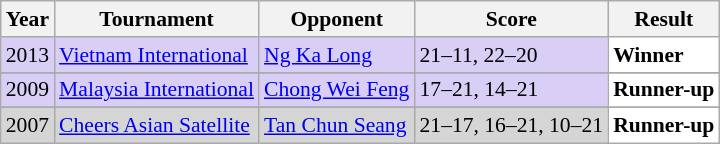<table class="sortable wikitable" style="font-size: 90%;">
<tr>
<th>Year</th>
<th>Tournament</th>
<th>Opponent</th>
<th>Score</th>
<th>Result</th>
</tr>
<tr style="background:#D8CEF6">
<td align="center">2013</td>
<td align="left"><a href='#'>Vietnam International</a></td>
<td align="left"> <a href='#'>Ng Ka Long</a></td>
<td align="left">21–11, 22–20</td>
<td style="text-align:left; background:white"> <strong>Winner</strong></td>
</tr>
<tr>
</tr>
<tr style="background:#D8CEF6">
<td align="center">2009</td>
<td align="left"><a href='#'>Malaysia International</a></td>
<td align="left"> <a href='#'>Chong Wei Feng</a></td>
<td align="left">17–21, 14–21</td>
<td style="text-align:left; background:white"> <strong>Runner-up</strong></td>
</tr>
<tr>
</tr>
<tr style="background:#D5D5D5">
<td align="center">2007</td>
<td align="left"><a href='#'>Cheers Asian Satellite</a></td>
<td align="left"> <a href='#'>Tan Chun Seang</a></td>
<td align="left">21–17, 16–21, 10–21</td>
<td style="text-align:left; background:white"> <strong>Runner-up</strong></td>
</tr>
</table>
